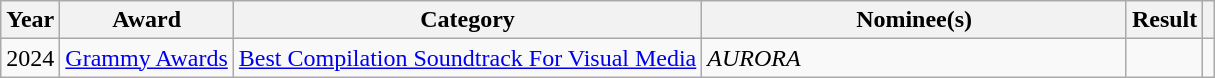<table class="wikitable plainrowheaders sortable">
<tr>
<th scope="col">Year</th>
<th scope="col">Award</th>
<th scope="col">Category</th>
<th scope="col" style="width:35%;">Nominee(s)</th>
<th scope="col">Result</th>
<th scope="col" class="unsortable"></th>
</tr>
<tr>
<td>2024</td>
<td><a href='#'>Grammy Awards</a></td>
<td><a href='#'>Best Compilation Soundtrack For Visual Media</a></td>
<td><em>AURORA</em></td>
<td></td>
<td></td>
</tr>
</table>
